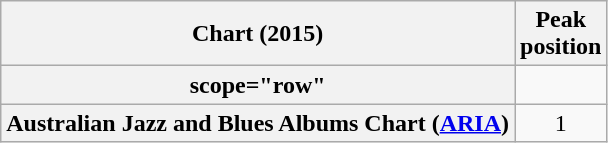<table class="wikitable plainrowheaders sortable" style="text-align:center;">
<tr>
<th scope="col">Chart (2015)</th>
<th scope="col">Peak<br>position</th>
</tr>
<tr>
<th>scope="row" </th>
</tr>
<tr>
<th scope="row">Australian Jazz and Blues Albums Chart (<a href='#'>ARIA</a>)</th>
<td style="text-align:center;">1 </td>
</tr>
</table>
